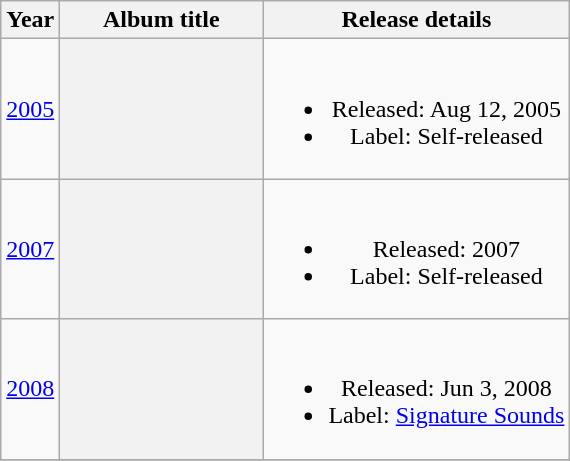<table class="wikitable plainrowheaders" style="text-align:center;">
<tr>
<th>Year</th>
<th scope="col" rowspan="1" style="width:8em;">Album title</th>
<th scope="col" rowspan="1">Release details</th>
</tr>
<tr>
<td><a href='#'>2005</a></td>
<th></th>
<td><br><ul><li>Released: Aug 12, 2005</li><li>Label: Self-released</li></ul></td>
</tr>
<tr>
<td><a href='#'>2007</a></td>
<th></th>
<td><br><ul><li>Released: 2007</li><li>Label: Self-released</li></ul></td>
</tr>
<tr>
<td><a href='#'>2008</a></td>
<th></th>
<td><br><ul><li>Released: Jun 3, 2008</li><li>Label: <a href='#'>Signature Sounds</a></li></ul></td>
</tr>
<tr>
</tr>
</table>
